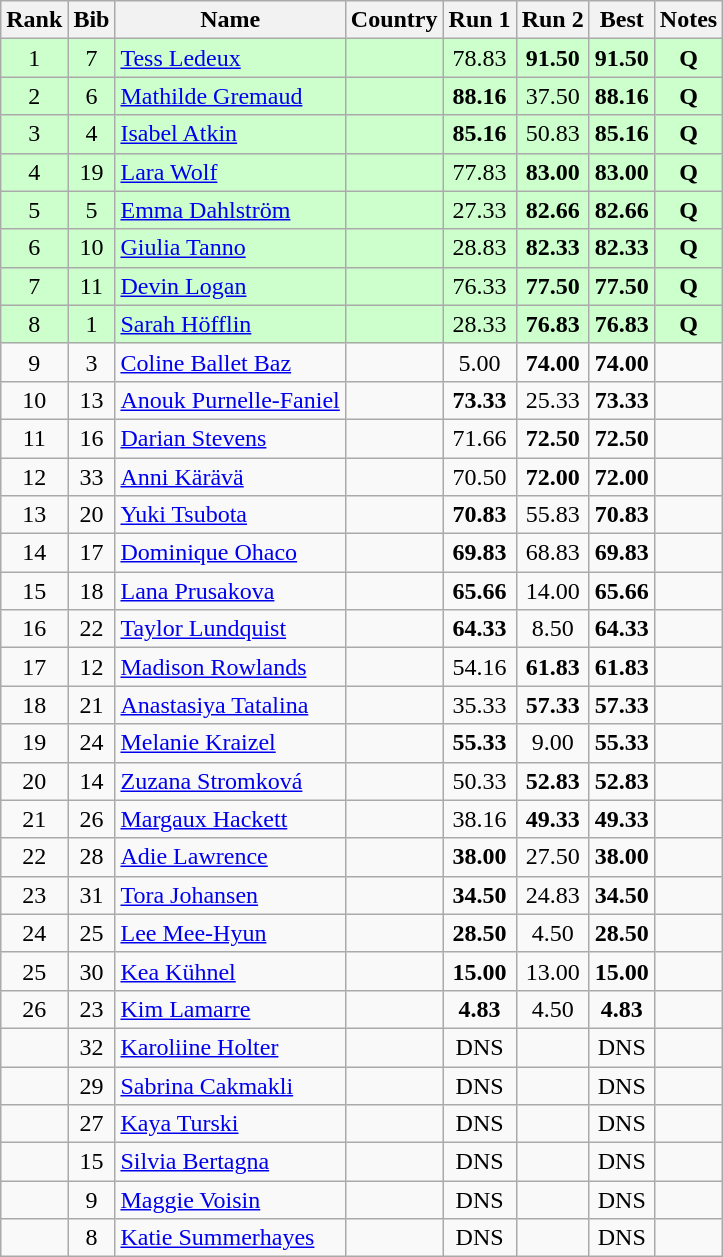<table class="wikitable sortable" style="text-align:center">
<tr>
<th>Rank</th>
<th>Bib</th>
<th>Name</th>
<th>Country</th>
<th>Run 1</th>
<th>Run 2</th>
<th>Best</th>
<th>Notes</th>
</tr>
<tr bgcolor="#ccffcc">
<td>1</td>
<td>7</td>
<td align=left><a href='#'>Tess Ledeux</a></td>
<td align=left></td>
<td>78.83</td>
<td><strong>91.50</strong></td>
<td><strong>91.50</strong></td>
<td><strong>Q</strong></td>
</tr>
<tr bgcolor="#ccffcc">
<td>2</td>
<td>6</td>
<td align=left><a href='#'>Mathilde Gremaud</a></td>
<td align=left></td>
<td><strong>88.16</strong></td>
<td>37.50</td>
<td><strong>88.16</strong></td>
<td><strong>Q</strong></td>
</tr>
<tr bgcolor="#ccffcc">
<td>3</td>
<td>4</td>
<td align=left><a href='#'>Isabel Atkin</a></td>
<td align=left></td>
<td><strong>85.16</strong></td>
<td>50.83</td>
<td><strong>85.16</strong></td>
<td><strong>Q</strong></td>
</tr>
<tr bgcolor="#ccffcc">
<td>4</td>
<td>19</td>
<td align=left><a href='#'>Lara Wolf</a></td>
<td align=left></td>
<td>77.83</td>
<td><strong>83.00</strong></td>
<td><strong>83.00</strong></td>
<td><strong>Q</strong></td>
</tr>
<tr bgcolor="#ccffcc">
<td>5</td>
<td>5</td>
<td align=left><a href='#'>Emma Dahlström</a></td>
<td align=left></td>
<td>27.33</td>
<td><strong>82.66</strong></td>
<td><strong>82.66</strong></td>
<td><strong>Q</strong></td>
</tr>
<tr bgcolor="#ccffcc">
<td>6</td>
<td>10</td>
<td align=left><a href='#'>Giulia Tanno</a></td>
<td align=left></td>
<td>28.83</td>
<td><strong>82.33</strong></td>
<td><strong>82.33</strong></td>
<td><strong>Q</strong></td>
</tr>
<tr bgcolor="#ccffcc">
<td>7</td>
<td>11</td>
<td align=left><a href='#'>Devin Logan</a></td>
<td align=left></td>
<td>76.33</td>
<td><strong>77.50</strong></td>
<td><strong>77.50</strong></td>
<td><strong>Q</strong></td>
</tr>
<tr bgcolor="#ccffcc">
<td>8</td>
<td>1</td>
<td align=left><a href='#'>Sarah Höfflin</a></td>
<td align=left></td>
<td>28.33</td>
<td><strong>76.83</strong></td>
<td><strong>76.83</strong></td>
<td><strong>Q</strong></td>
</tr>
<tr>
<td>9</td>
<td>3</td>
<td align=left><a href='#'>Coline Ballet Baz</a></td>
<td align=left></td>
<td>5.00</td>
<td><strong>74.00</strong></td>
<td><strong>74.00</strong></td>
<td></td>
</tr>
<tr>
<td>10</td>
<td>13</td>
<td align=left><a href='#'>Anouk Purnelle-Faniel</a></td>
<td align=left></td>
<td><strong>73.33</strong></td>
<td>25.33</td>
<td><strong>73.33</strong></td>
<td></td>
</tr>
<tr>
<td>11</td>
<td>16</td>
<td align=left><a href='#'>Darian Stevens</a></td>
<td align=left></td>
<td>71.66</td>
<td><strong>72.50</strong></td>
<td><strong>72.50</strong></td>
<td></td>
</tr>
<tr>
<td>12</td>
<td>33</td>
<td align=left><a href='#'>Anni Kärävä</a></td>
<td align=left></td>
<td>70.50</td>
<td><strong>72.00</strong></td>
<td><strong>72.00</strong></td>
<td></td>
</tr>
<tr>
<td>13</td>
<td>20</td>
<td align=left><a href='#'>Yuki Tsubota</a></td>
<td align=left></td>
<td><strong>70.83</strong></td>
<td>55.83</td>
<td><strong>70.83</strong></td>
<td></td>
</tr>
<tr>
<td>14</td>
<td>17</td>
<td align=left><a href='#'>Dominique Ohaco</a></td>
<td align=left></td>
<td><strong>69.83</strong></td>
<td>68.83</td>
<td><strong>69.83</strong></td>
<td></td>
</tr>
<tr>
<td>15</td>
<td>18</td>
<td align=left><a href='#'>Lana Prusakova</a></td>
<td align=left></td>
<td><strong>65.66</strong></td>
<td>14.00</td>
<td><strong>65.66</strong></td>
<td></td>
</tr>
<tr>
<td>16</td>
<td>22</td>
<td align=left><a href='#'>Taylor Lundquist</a></td>
<td align=left></td>
<td><strong>64.33</strong></td>
<td>8.50</td>
<td><strong>64.33</strong></td>
<td></td>
</tr>
<tr>
<td>17</td>
<td>12</td>
<td align=left><a href='#'>Madison Rowlands</a></td>
<td align=left></td>
<td>54.16</td>
<td><strong>61.83</strong></td>
<td><strong>61.83</strong></td>
<td></td>
</tr>
<tr>
<td>18</td>
<td>21</td>
<td align=left><a href='#'>Anastasiya Tatalina</a></td>
<td align=left></td>
<td>35.33</td>
<td><strong>57.33</strong></td>
<td><strong>57.33</strong></td>
<td></td>
</tr>
<tr>
<td>19</td>
<td>24</td>
<td align=left><a href='#'>Melanie Kraizel</a></td>
<td align=left></td>
<td><strong>55.33</strong></td>
<td>9.00</td>
<td><strong>55.33</strong></td>
<td></td>
</tr>
<tr>
<td>20</td>
<td>14</td>
<td align=left><a href='#'>Zuzana Stromková</a></td>
<td align=left></td>
<td>50.33</td>
<td><strong>52.83</strong></td>
<td><strong>52.83</strong></td>
<td></td>
</tr>
<tr>
<td>21</td>
<td>26</td>
<td align=left><a href='#'>Margaux Hackett</a></td>
<td align=left></td>
<td>38.16</td>
<td><strong>49.33</strong></td>
<td><strong>49.33</strong></td>
<td></td>
</tr>
<tr>
<td>22</td>
<td>28</td>
<td align=left><a href='#'>Adie Lawrence</a></td>
<td align=left></td>
<td><strong>38.00</strong></td>
<td>27.50</td>
<td><strong>38.00</strong></td>
<td></td>
</tr>
<tr>
<td>23</td>
<td>31</td>
<td align=left><a href='#'>Tora Johansen</a></td>
<td align=left></td>
<td><strong>34.50</strong></td>
<td>24.83</td>
<td><strong>34.50</strong></td>
<td></td>
</tr>
<tr>
<td>24</td>
<td>25</td>
<td align=left><a href='#'>Lee Mee-Hyun</a></td>
<td align=left></td>
<td><strong>28.50</strong></td>
<td>4.50</td>
<td><strong>28.50</strong></td>
<td></td>
</tr>
<tr>
<td>25</td>
<td>30</td>
<td align=left><a href='#'>Kea Kühnel</a></td>
<td align=left></td>
<td><strong>15.00</strong></td>
<td>13.00</td>
<td><strong>15.00</strong></td>
<td></td>
</tr>
<tr>
<td>26</td>
<td>23</td>
<td align=left><a href='#'>Kim Lamarre</a></td>
<td align=left></td>
<td><strong>4.83</strong></td>
<td>4.50</td>
<td><strong>4.83</strong></td>
<td></td>
</tr>
<tr>
<td></td>
<td>32</td>
<td align=left><a href='#'>Karoliine Holter</a></td>
<td align=left></td>
<td>DNS</td>
<td></td>
<td>DNS</td>
<td></td>
</tr>
<tr>
<td></td>
<td>29</td>
<td align=left><a href='#'>Sabrina Cakmakli</a></td>
<td align=left></td>
<td>DNS</td>
<td></td>
<td>DNS</td>
<td></td>
</tr>
<tr>
<td></td>
<td>27</td>
<td align=left><a href='#'>Kaya Turski</a></td>
<td align=left></td>
<td>DNS</td>
<td></td>
<td>DNS</td>
<td></td>
</tr>
<tr>
<td></td>
<td>15</td>
<td align=left><a href='#'>Silvia Bertagna</a></td>
<td align=left></td>
<td>DNS</td>
<td></td>
<td>DNS</td>
<td></td>
</tr>
<tr>
<td></td>
<td>9</td>
<td align=left><a href='#'>Maggie Voisin</a></td>
<td align=left></td>
<td>DNS</td>
<td></td>
<td>DNS</td>
<td></td>
</tr>
<tr>
<td></td>
<td>8</td>
<td align=left><a href='#'>Katie Summerhayes</a></td>
<td align=left></td>
<td>DNS</td>
<td></td>
<td>DNS</td>
<td></td>
</tr>
</table>
